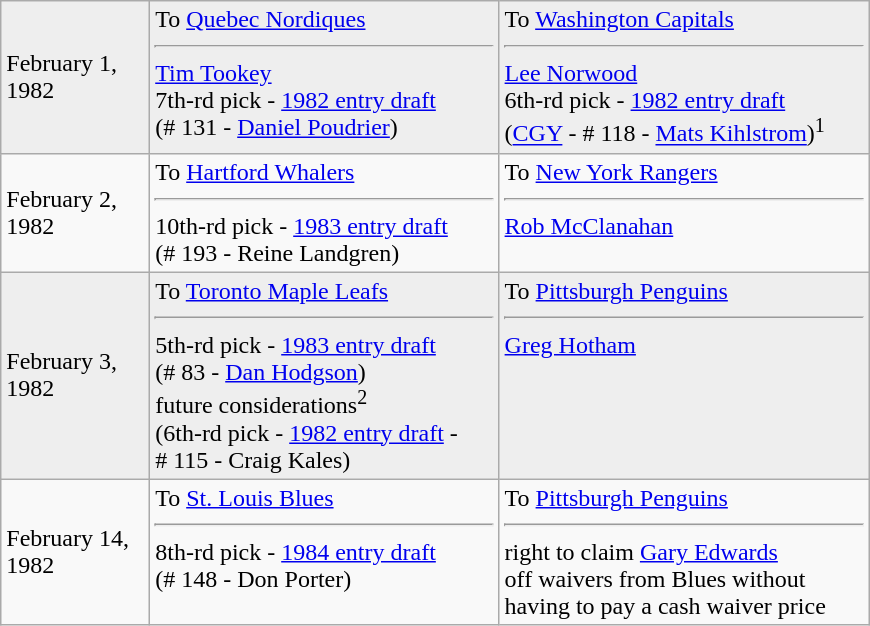<table class="wikitable" style="border:1px solid #999; width:580px;">
<tr style="background:#eee;">
<td>February 1,<br>1982</td>
<td valign="top">To <a href='#'>Quebec Nordiques</a><hr><a href='#'>Tim Tookey</a><br>7th-rd pick - <a href='#'>1982 entry draft</a><br>(# 131 - <a href='#'>Daniel Poudrier</a>)</td>
<td valign="top">To <a href='#'>Washington Capitals</a><hr><a href='#'>Lee Norwood</a><br>6th-rd pick - <a href='#'>1982 entry draft</a><br>(<a href='#'>CGY</a> - # 118 - <a href='#'>Mats Kihlstrom</a>)<sup>1</sup></td>
</tr>
<tr>
<td>February 2,<br>1982</td>
<td valign="top">To <a href='#'>Hartford Whalers</a><hr>10th-rd pick - <a href='#'>1983 entry draft</a><br>(# 193 - Reine Landgren)</td>
<td valign="top">To <a href='#'>New York Rangers</a><hr><a href='#'>Rob McClanahan</a></td>
</tr>
<tr style="background:#eee;">
<td>February 3,<br>1982</td>
<td valign="top">To <a href='#'>Toronto Maple Leafs</a><hr>5th-rd pick - <a href='#'>1983 entry draft</a><br>(# 83 - <a href='#'>Dan Hodgson</a>)<br>future considerations<sup>2</sup><br>(6th-rd pick - <a href='#'>1982 entry draft</a> -<br># 115 - Craig Kales)</td>
<td valign="top">To <a href='#'>Pittsburgh Penguins</a><hr><a href='#'>Greg Hotham</a></td>
</tr>
<tr>
<td>February 14,<br>1982</td>
<td valign="top">To <a href='#'>St. Louis Blues</a><hr>8th-rd pick - <a href='#'>1984 entry draft</a><br>(# 148 - Don Porter)</td>
<td valign="top">To <a href='#'>Pittsburgh Penguins</a><hr>right to claim <a href='#'>Gary Edwards</a><br>off waivers from Blues without<br>having to pay a cash waiver price</td>
</tr>
</table>
